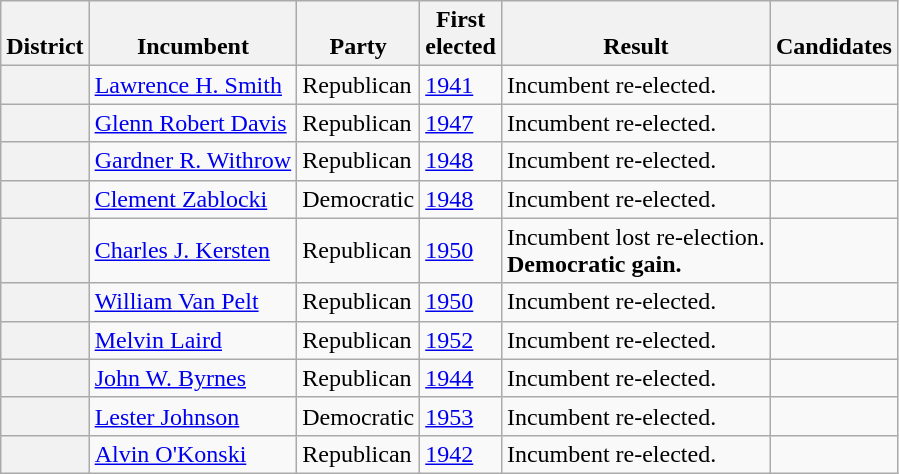<table class=wikitable>
<tr valign=bottom>
<th>District</th>
<th>Incumbent</th>
<th>Party</th>
<th>First<br>elected</th>
<th>Result</th>
<th>Candidates</th>
</tr>
<tr>
<th></th>
<td><a href='#'>Lawrence H. Smith</a></td>
<td>Republican</td>
<td><a href='#'>1941</a></td>
<td>Incumbent re-elected.</td>
<td nowrap></td>
</tr>
<tr>
<th></th>
<td><a href='#'>Glenn Robert Davis</a></td>
<td>Republican</td>
<td><a href='#'>1947</a></td>
<td>Incumbent re-elected.</td>
<td nowrap></td>
</tr>
<tr>
<th></th>
<td><a href='#'>Gardner R. Withrow</a></td>
<td>Republican</td>
<td><a href='#'>1948</a></td>
<td>Incumbent re-elected.</td>
<td nowrap></td>
</tr>
<tr>
<th></th>
<td><a href='#'>Clement Zablocki</a></td>
<td>Democratic</td>
<td><a href='#'>1948</a></td>
<td>Incumbent re-elected.</td>
<td nowrap></td>
</tr>
<tr>
<th></th>
<td><a href='#'>Charles J. Kersten</a></td>
<td>Republican</td>
<td><a href='#'>1950</a></td>
<td>Incumbent lost re-election.<br><strong>Democratic gain.</strong></td>
<td nowrap></td>
</tr>
<tr>
<th></th>
<td><a href='#'>William Van Pelt</a></td>
<td>Republican</td>
<td><a href='#'>1950</a></td>
<td>Incumbent re-elected.</td>
<td nowrap></td>
</tr>
<tr>
<th></th>
<td><a href='#'>Melvin Laird</a></td>
<td>Republican</td>
<td><a href='#'>1952</a></td>
<td>Incumbent re-elected.</td>
<td nowrap></td>
</tr>
<tr>
<th></th>
<td><a href='#'>John W. Byrnes</a></td>
<td>Republican</td>
<td><a href='#'>1944</a></td>
<td>Incumbent re-elected.</td>
<td nowrap></td>
</tr>
<tr>
<th></th>
<td><a href='#'>Lester Johnson</a></td>
<td>Democratic</td>
<td><a href='#'>1953</a></td>
<td>Incumbent re-elected.</td>
<td nowrap></td>
</tr>
<tr>
<th></th>
<td><a href='#'>Alvin O'Konski</a></td>
<td>Republican</td>
<td><a href='#'>1942</a></td>
<td>Incumbent re-elected.</td>
<td nowrap></td>
</tr>
</table>
